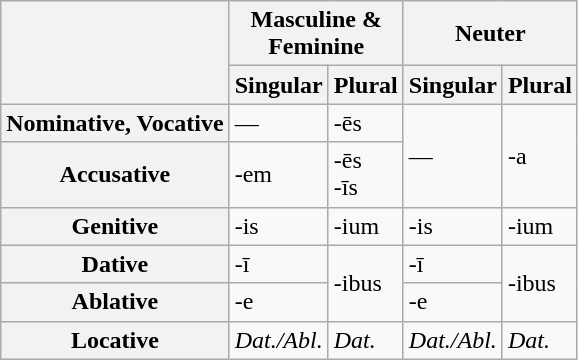<table class="wikitable">
<tr>
<th rowspan="2"></th>
<th colspan="2">Masculine &<br>Feminine</th>
<th colspan="2">Neuter</th>
</tr>
<tr>
<th>Singular</th>
<th>Plural</th>
<th>Singular</th>
<th>Plural</th>
</tr>
<tr>
<th>Nominative, Vocative</th>
<td>—</td>
<td>-ēs</td>
<td rowspan="2">—</td>
<td rowspan="2">-a</td>
</tr>
<tr>
<th>Accusative</th>
<td>-em</td>
<td>-ēs<br>-īs</td>
</tr>
<tr>
<th>Genitive</th>
<td>-is</td>
<td>-ium</td>
<td>-is</td>
<td>-ium</td>
</tr>
<tr>
<th>Dative</th>
<td>-ī</td>
<td rowspan="2">-ibus</td>
<td>-ī</td>
<td rowspan="2">-ibus</td>
</tr>
<tr>
<th>Ablative</th>
<td>-e</td>
<td>-e</td>
</tr>
<tr>
<th>Locative</th>
<td><em>Dat./Abl.</em></td>
<td><em>Dat.</em></td>
<td><em>Dat./Abl.</em></td>
<td><em>Dat.</em></td>
</tr>
</table>
